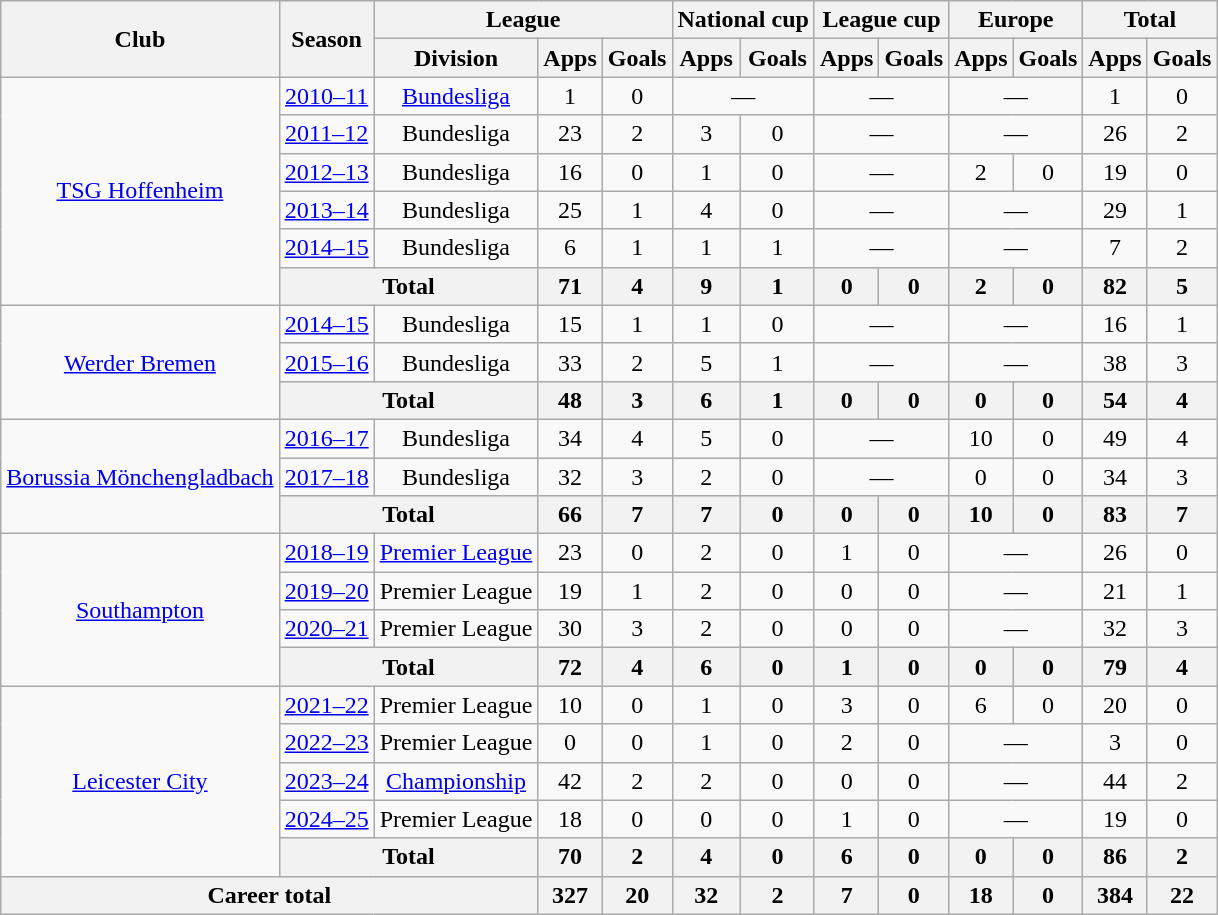<table class=wikitable style=text-align:center>
<tr>
<th rowspan="2">Club</th>
<th rowspan="2">Season</th>
<th colspan="3">League</th>
<th colspan="2">National cup</th>
<th colspan="2">League cup</th>
<th colspan="2">Europe</th>
<th colspan="2">Total</th>
</tr>
<tr>
<th>Division</th>
<th>Apps</th>
<th>Goals</th>
<th>Apps</th>
<th>Goals</th>
<th>Apps</th>
<th>Goals</th>
<th>Apps</th>
<th>Goals</th>
<th>Apps</th>
<th>Goals</th>
</tr>
<tr>
<td rowspan="6"><a href='#'>TSG Hoffenheim</a></td>
<td><a href='#'>2010–11</a></td>
<td><a href='#'>Bundesliga</a></td>
<td>1</td>
<td>0</td>
<td colspan="2">—</td>
<td colspan="2">—</td>
<td colspan="2">—</td>
<td>1</td>
<td>0</td>
</tr>
<tr>
<td><a href='#'>2011–12</a></td>
<td>Bundesliga</td>
<td>23</td>
<td>2</td>
<td>3</td>
<td>0</td>
<td colspan="2">—</td>
<td colspan="2">—</td>
<td>26</td>
<td>2</td>
</tr>
<tr>
<td><a href='#'>2012–13</a></td>
<td>Bundesliga</td>
<td>16</td>
<td>0</td>
<td>1</td>
<td>0</td>
<td colspan="2">—</td>
<td>2</td>
<td>0</td>
<td>19</td>
<td>0</td>
</tr>
<tr>
<td><a href='#'>2013–14</a></td>
<td>Bundesliga</td>
<td>25</td>
<td>1</td>
<td>4</td>
<td>0</td>
<td colspan="2">—</td>
<td colspan="2">—</td>
<td>29</td>
<td>1</td>
</tr>
<tr>
<td><a href='#'>2014–15</a></td>
<td>Bundesliga</td>
<td>6</td>
<td>1</td>
<td>1</td>
<td>1</td>
<td colspan="2">—</td>
<td colspan="2">—</td>
<td>7</td>
<td>2</td>
</tr>
<tr>
<th colspan="2">Total</th>
<th>71</th>
<th>4</th>
<th>9</th>
<th>1</th>
<th>0</th>
<th>0</th>
<th>2</th>
<th>0</th>
<th>82</th>
<th>5</th>
</tr>
<tr>
<td rowspan="3"><a href='#'>Werder Bremen</a></td>
<td><a href='#'>2014–15</a></td>
<td>Bundesliga</td>
<td>15</td>
<td>1</td>
<td>1</td>
<td>0</td>
<td colspan="2">—</td>
<td colspan="2">—</td>
<td>16</td>
<td>1</td>
</tr>
<tr>
<td><a href='#'>2015–16</a></td>
<td>Bundesliga</td>
<td>33</td>
<td>2</td>
<td>5</td>
<td>1</td>
<td colspan="2">—</td>
<td colspan="2">—</td>
<td>38</td>
<td>3</td>
</tr>
<tr>
<th colspan="2">Total</th>
<th>48</th>
<th>3</th>
<th>6</th>
<th>1</th>
<th>0</th>
<th>0</th>
<th>0</th>
<th>0</th>
<th>54</th>
<th>4</th>
</tr>
<tr>
<td rowspan="3"><a href='#'>Borussia Mönchengladbach</a></td>
<td><a href='#'>2016–17</a></td>
<td>Bundesliga</td>
<td>34</td>
<td>4</td>
<td>5</td>
<td>0</td>
<td colspan="2">—</td>
<td>10</td>
<td>0</td>
<td>49</td>
<td>4</td>
</tr>
<tr>
<td><a href='#'>2017–18</a></td>
<td>Bundesliga</td>
<td>32</td>
<td>3</td>
<td>2</td>
<td>0</td>
<td colspan="2">—</td>
<td>0</td>
<td>0</td>
<td>34</td>
<td>3</td>
</tr>
<tr>
<th colspan="2">Total</th>
<th>66</th>
<th>7</th>
<th>7</th>
<th>0</th>
<th>0</th>
<th>0</th>
<th>10</th>
<th>0</th>
<th>83</th>
<th>7</th>
</tr>
<tr>
<td rowspan="4"><a href='#'>Southampton</a></td>
<td><a href='#'>2018–19</a></td>
<td><a href='#'>Premier League</a></td>
<td>23</td>
<td>0</td>
<td>2</td>
<td>0</td>
<td>1</td>
<td>0</td>
<td colspan="2">—</td>
<td>26</td>
<td>0</td>
</tr>
<tr>
<td><a href='#'>2019–20</a></td>
<td>Premier League</td>
<td>19</td>
<td>1</td>
<td>2</td>
<td>0</td>
<td>0</td>
<td>0</td>
<td colspan="2">—</td>
<td>21</td>
<td>1</td>
</tr>
<tr>
<td><a href='#'>2020–21</a></td>
<td>Premier League</td>
<td>30</td>
<td>3</td>
<td>2</td>
<td>0</td>
<td>0</td>
<td>0</td>
<td colspan="2">—</td>
<td>32</td>
<td>3</td>
</tr>
<tr>
<th colspan="2">Total</th>
<th>72</th>
<th>4</th>
<th>6</th>
<th>0</th>
<th>1</th>
<th>0</th>
<th>0</th>
<th>0</th>
<th>79</th>
<th>4</th>
</tr>
<tr>
<td rowspan="5"><a href='#'>Leicester City</a></td>
<td><a href='#'>2021–22</a></td>
<td>Premier League</td>
<td>10</td>
<td>0</td>
<td>1</td>
<td>0</td>
<td>3</td>
<td>0</td>
<td>6</td>
<td>0</td>
<td>20</td>
<td>0</td>
</tr>
<tr>
<td><a href='#'>2022–23</a></td>
<td>Premier League</td>
<td>0</td>
<td>0</td>
<td>1</td>
<td>0</td>
<td>2</td>
<td>0</td>
<td colspan="2">—</td>
<td>3</td>
<td>0</td>
</tr>
<tr>
<td><a href='#'>2023–24</a></td>
<td><a href='#'>Championship</a></td>
<td>42</td>
<td>2</td>
<td>2</td>
<td>0</td>
<td>0</td>
<td>0</td>
<td colspan="2">—</td>
<td>44</td>
<td>2</td>
</tr>
<tr>
<td><a href='#'>2024–25</a></td>
<td>Premier League</td>
<td>18</td>
<td>0</td>
<td>0</td>
<td>0</td>
<td>1</td>
<td>0</td>
<td colspan="2">—</td>
<td>19</td>
<td>0</td>
</tr>
<tr>
<th colspan="2">Total</th>
<th>70</th>
<th>2</th>
<th>4</th>
<th>0</th>
<th>6</th>
<th>0</th>
<th>0</th>
<th>0</th>
<th>86</th>
<th>2</th>
</tr>
<tr>
<th colspan="3">Career total</th>
<th>327</th>
<th>20</th>
<th>32</th>
<th>2</th>
<th>7</th>
<th>0</th>
<th>18</th>
<th>0</th>
<th>384</th>
<th>22</th>
</tr>
</table>
